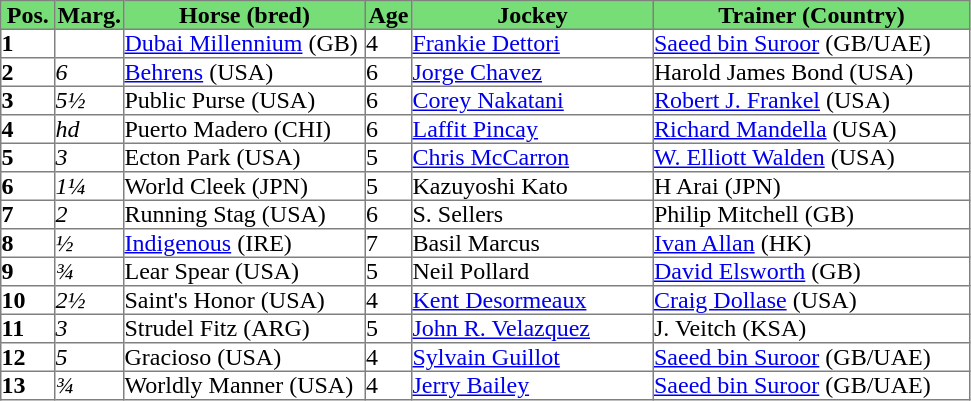<table class = "sortable" | border="1" cellpadding="0" style="border-collapse: collapse;">
<tr style="background:#7d7; text-align:center;">
<th style="width:35px;"><strong>Pos.</strong></th>
<th style="width:45px;"><strong>Marg.</strong></th>
<th style="width:160px;"><strong>Horse (bred)</strong></th>
<th style="width:30px;"><strong>Age</strong></th>
<th style="width:160px;"><strong>Jockey</strong></th>
<th style="width:210px;"><strong>Trainer (Country)</strong></th>
</tr>
<tr>
<td><strong>1</strong></td>
<td></td>
<td><a href='#'>Dubai Millennium</a> (GB)</td>
<td>4</td>
<td><a href='#'>Frankie Dettori</a></td>
<td><a href='#'>Saeed bin Suroor</a> (GB/UAE)</td>
</tr>
<tr>
<td><strong>2</strong></td>
<td><em>6</em></td>
<td><a href='#'>Behrens</a> (USA)</td>
<td>6</td>
<td><a href='#'>Jorge Chavez</a></td>
<td>Harold James Bond (USA)</td>
</tr>
<tr>
<td><strong>3</strong></td>
<td><em>5½</em></td>
<td>Public Purse (USA)</td>
<td>6</td>
<td><a href='#'>Corey Nakatani</a></td>
<td><a href='#'>Robert J. Frankel</a> (USA)</td>
</tr>
<tr>
<td><strong>4</strong></td>
<td><em>hd</em></td>
<td>Puerto Madero (CHI)</td>
<td>6</td>
<td><a href='#'>Laffit Pincay</a></td>
<td><a href='#'>Richard Mandella</a> (USA)</td>
</tr>
<tr>
<td><strong>5</strong></td>
<td><em>3</em></td>
<td>Ecton Park (USA)</td>
<td>5</td>
<td><a href='#'>Chris McCarron</a></td>
<td><a href='#'>W. Elliott Walden</a> (USA)</td>
</tr>
<tr>
<td><strong>6</strong></td>
<td><em>1¼</em></td>
<td>World Cleek (JPN)</td>
<td>5</td>
<td>Kazuyoshi Kato</td>
<td>H Arai (JPN)</td>
</tr>
<tr>
<td><strong>7</strong></td>
<td><em>2</em></td>
<td>Running Stag (USA)</td>
<td>6</td>
<td>S. Sellers</td>
<td>Philip Mitchell (GB)</td>
</tr>
<tr>
<td><strong>8</strong></td>
<td><em>½</em></td>
<td><a href='#'>Indigenous</a> (IRE)</td>
<td>7</td>
<td>Basil Marcus</td>
<td><a href='#'>Ivan Allan</a> (HK)</td>
</tr>
<tr>
<td><strong>9</strong></td>
<td><em>¾</em></td>
<td>Lear Spear (USA)</td>
<td>5</td>
<td>Neil Pollard</td>
<td><a href='#'>David Elsworth</a> (GB)</td>
</tr>
<tr>
<td><strong>10</strong></td>
<td><em>2½</em></td>
<td>Saint's Honor (USA)</td>
<td>4</td>
<td><a href='#'>Kent Desormeaux</a></td>
<td><a href='#'>Craig Dollase</a> (USA)</td>
</tr>
<tr>
<td><strong>11</strong></td>
<td><em>3</em></td>
<td>Strudel Fitz (ARG)</td>
<td>5</td>
<td><a href='#'>John R. Velazquez</a></td>
<td>J. Veitch (KSA)</td>
</tr>
<tr>
<td><strong>12</strong></td>
<td><em>5</em></td>
<td>Gracioso (USA)</td>
<td>4</td>
<td><a href='#'>Sylvain Guillot</a></td>
<td><a href='#'>Saeed bin Suroor</a> (GB/UAE)</td>
</tr>
<tr>
<td><strong>13</strong></td>
<td><em>¾</em></td>
<td>Worldly Manner (USA)</td>
<td>4</td>
<td><a href='#'>Jerry Bailey</a></td>
<td><a href='#'>Saeed bin Suroor</a> (GB/UAE)</td>
</tr>
</table>
